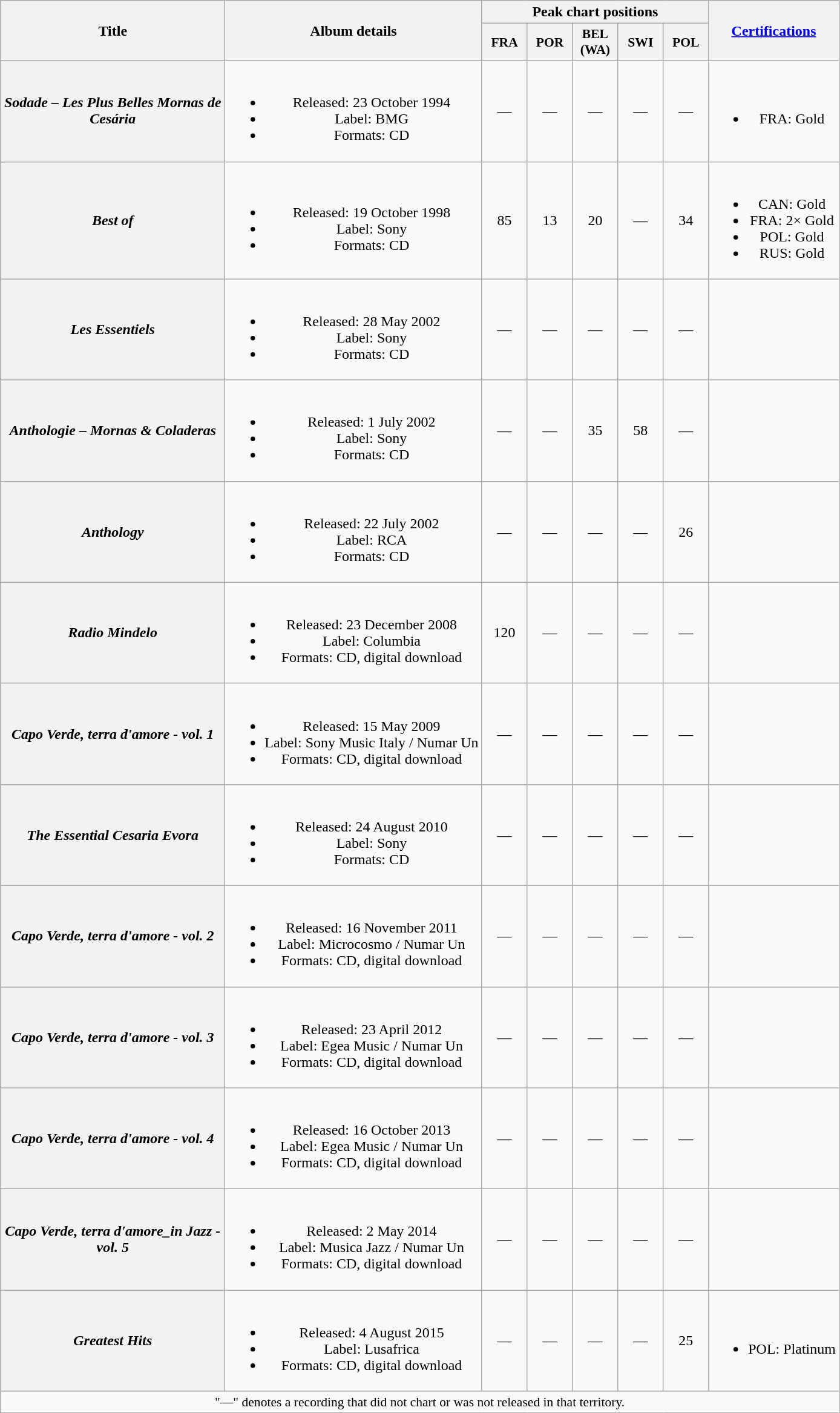<table class="wikitable plainrowheaders" style="text-align:center;">
<tr>
<th scope="col" rowspan="2" style="width:15em;">Title</th>
<th scope="col" rowspan="2">Album details</th>
<th scope="col" colspan="5">Peak chart positions</th>
<th scope="col" rowspan="2"><a href='#'>Certifications</a></th>
</tr>
<tr>
<th scope="col" style="width:3em;font-size:90%;">FRA<br></th>
<th scope="col" style="width:3em;font-size:90%;">POR<br></th>
<th scope="col" style="width:3em;font-size:90%;">BEL (WA)<br></th>
<th scope="col" style="width:3em;font-size:90%;">SWI<br></th>
<th scope="col" style="width:3em;font-size:90%;">POL<br></th>
</tr>
<tr>
<th scope="row"><em>Sodade – Les Plus Belles Mornas de Cesária</em></th>
<td><br><ul><li>Released: 23 October 1994</li><li>Label: BMG</li><li>Formats: CD</li></ul></td>
<td>—</td>
<td>—</td>
<td>—</td>
<td>—</td>
<td>—</td>
<td><br><ul><li>FRA: Gold</li></ul></td>
</tr>
<tr>
<th scope="row"><em>Best of</em></th>
<td><br><ul><li>Released: 19 October 1998</li><li>Label:  Sony</li><li>Formats: CD</li></ul></td>
<td>85</td>
<td>13</td>
<td>20</td>
<td>—</td>
<td>34</td>
<td><br><ul><li>CAN: Gold</li><li>FRA: 2× Gold</li><li>POL: Gold</li><li>RUS: Gold</li></ul></td>
</tr>
<tr>
<th scope="row"><em>Les Essentiels</em></th>
<td><br><ul><li>Released: 28 May 2002</li><li>Label: Sony</li><li>Formats: CD</li></ul></td>
<td>—</td>
<td>—</td>
<td>—</td>
<td>—</td>
<td>—</td>
<td></td>
</tr>
<tr>
<th scope="row"><em>Anthologie – Mornas & Coladeras</em></th>
<td><br><ul><li>Released: 1 July 2002</li><li>Label: Sony</li><li>Formats: CD</li></ul></td>
<td>—</td>
<td>—</td>
<td>35</td>
<td>58</td>
<td>—</td>
<td></td>
</tr>
<tr>
<th scope="row"><em>Anthology</em></th>
<td><br><ul><li>Released: 22 July 2002</li><li>Label: RCA</li><li>Formats: CD</li></ul></td>
<td>—</td>
<td>—</td>
<td>—</td>
<td>—</td>
<td>26</td>
<td></td>
</tr>
<tr>
<th scope="row"><em>Radio Mindelo</em></th>
<td><br><ul><li>Released: 23 December 2008</li><li>Label: Columbia</li><li>Formats: CD, digital download</li></ul></td>
<td>120</td>
<td>—</td>
<td>—</td>
<td>—</td>
<td>—</td>
<td></td>
</tr>
<tr>
<th scope="row"><em>Capo Verde, terra d'amore - vol. 1</em></th>
<td><br><ul><li>Released: 15 May 2009</li><li>Label: Sony Music Italy / Numar Un</li><li>Formats: CD, digital download</li></ul></td>
<td>—</td>
<td>—</td>
<td>—</td>
<td>—</td>
<td>—</td>
<td></td>
</tr>
<tr>
<th scope="row"><em>The Essential Cesaria Evora</em></th>
<td><br><ul><li>Released: 24 August 2010</li><li>Label: Sony</li><li>Formats: CD</li></ul></td>
<td>—</td>
<td>—</td>
<td>—</td>
<td>—</td>
<td>—</td>
<td></td>
</tr>
<tr>
<th scope="row"><em>Capo Verde, terra d'amore - vol. 2</em></th>
<td><br><ul><li>Released: 16 November 2011</li><li>Label: Microcosmo / Numar Un</li><li>Formats: CD, digital download</li></ul></td>
<td>—</td>
<td>—</td>
<td>—</td>
<td>—</td>
<td>—</td>
<td></td>
</tr>
<tr>
<th scope="row"><em>Capo Verde, terra d'amore - vol. 3</em></th>
<td><br><ul><li>Released: 23 April 2012</li><li>Label: Egea Music / Numar Un</li><li>Formats: CD, digital download</li></ul></td>
<td>—</td>
<td>—</td>
<td>—</td>
<td>—</td>
<td>—</td>
<td></td>
</tr>
<tr>
<th scope="row"><em>Capo Verde, terra d'amore - vol. 4</em></th>
<td><br><ul><li>Released: 16 October 2013</li><li>Label: Egea Music / Numar Un</li><li>Formats: CD, digital download</li></ul></td>
<td>—</td>
<td>—</td>
<td>—</td>
<td>—</td>
<td>—</td>
<td></td>
</tr>
<tr>
<th scope="row"><em>Capo Verde, terra d'amore_in Jazz - vol. 5</em></th>
<td><br><ul><li>Released: 2 May 2014</li><li>Label: Musica Jazz / Numar Un</li><li>Formats: CD, digital download</li></ul></td>
<td>—</td>
<td>—</td>
<td>—</td>
<td>—</td>
<td>—</td>
<td></td>
</tr>
<tr>
<th scope="row"><em>Greatest Hits</em></th>
<td><br><ul><li>Released: 4 August 2015</li><li>Label: Lusafrica</li><li>Formats: CD, digital download</li></ul></td>
<td>—</td>
<td>—</td>
<td>—</td>
<td>—</td>
<td>25</td>
<td><br><ul><li>POL: Platinum</li></ul></td>
</tr>
<tr>
<td colspan="20" style="font-size:90%">"—" denotes a recording that did not chart or was not released in that territory.</td>
</tr>
</table>
